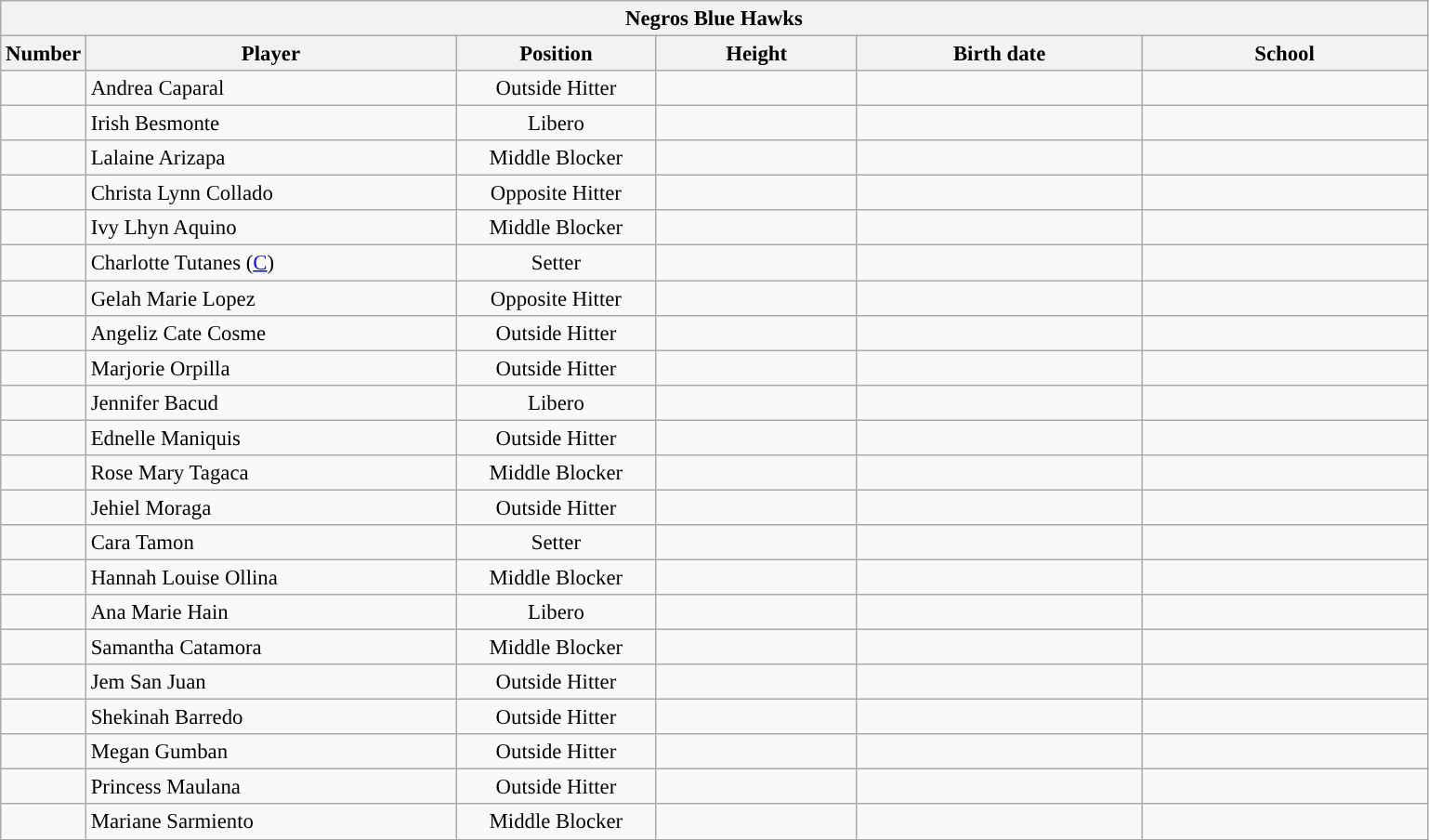<table class="wikitable sortable" style="font-size:95%; text-align:left;">
<tr>
<th colspan="6"><strong>Negros Blue Hawks</strong></th>
</tr>
<tr style="background:#FFFFFF;">
<th style= "align=center; width:1em;">Number</th>
<th style= "align=center;width:17em;">Player</th>
<th style= "align=center; width:9em;">Position</th>
<th style= "align=center; width:9em;">Height</th>
<th style= "align=center; width:13em;">Birth date</th>
<th style= "align=center; width:13em;">School</th>
</tr>
<tr align=center>
<td></td>
<td align=left> Andrea Caparal</td>
<td>Outside Hitter</td>
<td></td>
<td></td>
<td></td>
</tr>
<tr align=center>
<td></td>
<td align=left> Irish Besmonte</td>
<td>Libero</td>
<td></td>
<td></td>
<td></td>
</tr>
<tr align=center>
<td></td>
<td align=left> Lalaine Arizapa</td>
<td>Middle Blocker</td>
<td></td>
<td></td>
<td></td>
</tr>
<tr align=center>
<td></td>
<td align=left> Christa Lynn Collado</td>
<td>Opposite Hitter</td>
<td></td>
<td></td>
<td></td>
</tr>
<tr align=center>
<td></td>
<td align=left> Ivy Lhyn Aquino</td>
<td>Middle Blocker</td>
<td></td>
<td></td>
<td></td>
</tr>
<tr align=center>
<td></td>
<td align=left> Charlotte Tutanes (<a href='#'>C</a>)</td>
<td>Setter</td>
<td></td>
<td></td>
<td></td>
</tr>
<tr align=center>
<td></td>
<td align=left> Gelah Marie Lopez</td>
<td>Opposite Hitter</td>
<td></td>
<td></td>
<td></td>
</tr>
<tr align=center>
<td></td>
<td align=left> Angeliz Cate Cosme</td>
<td>Outside Hitter</td>
<td></td>
<td></td>
<td></td>
</tr>
<tr align=center>
<td></td>
<td align=left> Marjorie Orpilla</td>
<td>Outside Hitter</td>
<td></td>
<td></td>
<td></td>
</tr>
<tr align=center>
<td></td>
<td align=left> Jennifer Bacud</td>
<td>Libero</td>
<td></td>
<td></td>
<td></td>
</tr>
<tr align=center>
<td></td>
<td align=left> Ednelle Maniquis</td>
<td>Outside Hitter</td>
<td></td>
<td></td>
<td></td>
</tr>
<tr align=center>
<td></td>
<td align=left> Rose Mary Tagaca</td>
<td>Middle Blocker</td>
<td></td>
<td></td>
<td></td>
</tr>
<tr align=center>
<td></td>
<td align=left> Jehiel Moraga</td>
<td>Outside Hitter</td>
<td></td>
<td></td>
<td></td>
</tr>
<tr align=center>
<td></td>
<td align=left> Cara Tamon</td>
<td>Setter</td>
<td></td>
<td></td>
<td></td>
</tr>
<tr align=center>
<td></td>
<td align=left> Hannah Louise Ollina</td>
<td>Middle Blocker</td>
<td></td>
<td></td>
<td></td>
</tr>
<tr align=center>
<td></td>
<td align=left> Ana Marie Hain</td>
<td>Libero</td>
<td></td>
<td></td>
<td></td>
</tr>
<tr align=center>
<td></td>
<td align=left> Samantha Catamora</td>
<td>Middle Blocker</td>
<td></td>
<td></td>
<td></td>
</tr>
<tr align=center>
<td></td>
<td align=left> Jem San Juan</td>
<td>Outside Hitter</td>
<td></td>
<td></td>
<td></td>
</tr>
<tr align=center>
<td></td>
<td align=left> Shekinah Barredo</td>
<td>Outside Hitter</td>
<td></td>
<td></td>
<td></td>
</tr>
<tr align=center>
<td></td>
<td align=left> Megan Gumban</td>
<td>Outside Hitter</td>
<td></td>
<td></td>
<td></td>
</tr>
<tr align=center>
<td></td>
<td align=left> Princess Maulana</td>
<td>Outside Hitter</td>
<td></td>
<td></td>
<td></td>
</tr>
<tr align=center>
<td></td>
<td align=left> Mariane Sarmiento</td>
<td>Middle Blocker</td>
<td></td>
<td></td>
<td></td>
</tr>
</table>
